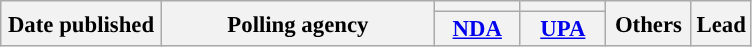<table class="wikitable sortable" style="text-align:center;font-size:95%;line-height:16px">
<tr>
<th rowspan="2" width="100px">Date published</th>
<th rowspan="2" width="175px">Polling agency</th>
<th style="background:"></th>
<th style="background:"></th>
<th rowspan="2" width="50px" class="unsortable">Others</th>
<th rowspan="2">Lead</th>
</tr>
<tr>
<th width="50px" class="unsortable"><a href='#'>NDA</a></th>
<th width="50px" class="unsortable"><a href='#'>UPA</a></th>
</tr>
</table>
